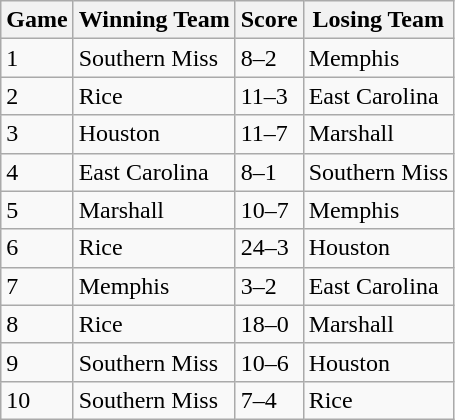<table class="wikitable">
<tr>
<th>Game</th>
<th>Winning Team</th>
<th>Score</th>
<th>Losing Team</th>
</tr>
<tr>
<td>1</td>
<td>Southern Miss</td>
<td>8–2</td>
<td>Memphis</td>
</tr>
<tr>
<td>2</td>
<td>Rice</td>
<td>11–3</td>
<td>East Carolina</td>
</tr>
<tr>
<td>3</td>
<td>Houston</td>
<td>11–7</td>
<td>Marshall</td>
</tr>
<tr>
<td>4</td>
<td>East Carolina</td>
<td>8–1</td>
<td>Southern Miss</td>
</tr>
<tr>
<td>5</td>
<td>Marshall</td>
<td>10–7</td>
<td>Memphis</td>
</tr>
<tr>
<td>6</td>
<td>Rice</td>
<td>24–3</td>
<td>Houston</td>
</tr>
<tr>
<td>7</td>
<td>Memphis</td>
<td>3–2</td>
<td>East Carolina</td>
</tr>
<tr>
<td>8</td>
<td>Rice</td>
<td>18–0</td>
<td>Marshall</td>
</tr>
<tr>
<td>9</td>
<td>Southern Miss</td>
<td>10–6</td>
<td>Houston</td>
</tr>
<tr>
<td>10</td>
<td>Southern Miss</td>
<td>7–4</td>
<td>Rice</td>
</tr>
</table>
